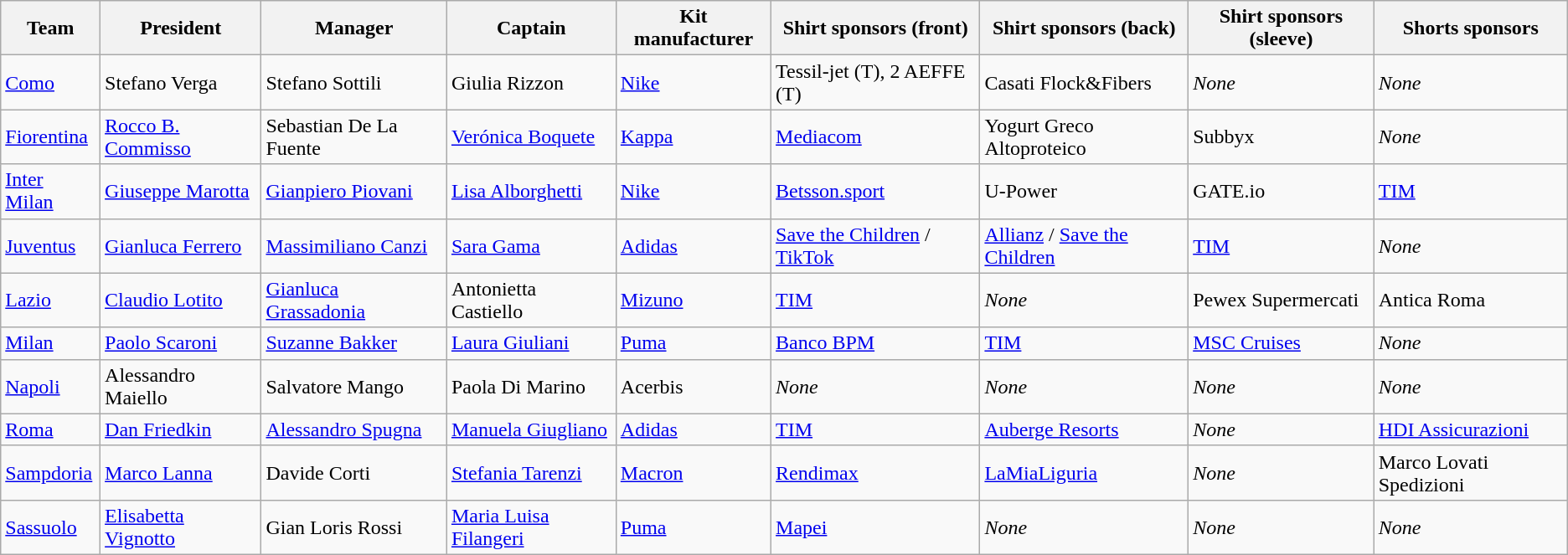<table class="wikitable sortable">
<tr>
<th>Team</th>
<th>President</th>
<th>Manager</th>
<th>Captain</th>
<th>Kit manufacturer</th>
<th>Shirt sponsors (front)</th>
<th>Shirt sponsors (back)</th>
<th>Shirt sponsors (sleeve)</th>
<th>Shorts sponsors</th>
</tr>
<tr>
<td><a href='#'>Como</a></td>
<td> Stefano Verga</td>
<td> Stefano Sottili</td>
<td> Giulia Rizzon</td>
<td><a href='#'>Nike</a></td>
<td>Tessil-jet (T), 2 AEFFE (T)</td>
<td>Casati Flock&Fibers</td>
<td><em>None</em></td>
<td><em>None</em></td>
</tr>
<tr>
<td><a href='#'>Fiorentina</a></td>
<td>  <a href='#'>Rocco B. Commisso</a></td>
<td> Sebastian De La Fuente</td>
<td> <a href='#'>Verónica Boquete</a></td>
<td><a href='#'>Kappa</a></td>
<td><a href='#'>Mediacom</a></td>
<td>Yogurt Greco Altoproteico</td>
<td>Subbyx</td>
<td><em>None</em></td>
</tr>
<tr>
<td><a href='#'>Inter Milan</a></td>
<td> <a href='#'>Giuseppe Marotta</a></td>
<td> <a href='#'>Gianpiero Piovani</a></td>
<td> <a href='#'>Lisa Alborghetti</a></td>
<td><a href='#'>Nike</a></td>
<td><a href='#'>Betsson.sport</a></td>
<td>U-Power</td>
<td>GATE.io</td>
<td><a href='#'>TIM</a></td>
</tr>
<tr>
<td><a href='#'>Juventus</a></td>
<td> <a href='#'>Gianluca Ferrero</a></td>
<td> <a href='#'>Massimiliano Canzi</a></td>
<td> <a href='#'>Sara Gama</a></td>
<td><a href='#'>Adidas</a></td>
<td><a href='#'>Save the Children</a> / <a href='#'>TikTok</a></td>
<td><a href='#'>Allianz</a> / <a href='#'>Save the Children</a></td>
<td><a href='#'>TIM</a></td>
<td><em>None</em></td>
</tr>
<tr>
<td><a href='#'>Lazio</a></td>
<td> <a href='#'>Claudio Lotito</a></td>
<td> <a href='#'>Gianluca Grassadonia</a></td>
<td> Antonietta Castiello</td>
<td><a href='#'>Mizuno</a></td>
<td><a href='#'>TIM</a></td>
<td><em>None</em></td>
<td>Pewex Supermercati</td>
<td>Antica Roma</td>
</tr>
<tr>
<td><a href='#'>Milan</a></td>
<td> <a href='#'>Paolo Scaroni</a></td>
<td> <a href='#'>Suzanne Bakker</a></td>
<td> <a href='#'>Laura Giuliani</a></td>
<td><a href='#'>Puma</a></td>
<td><a href='#'>Banco BPM</a></td>
<td><a href='#'>TIM</a></td>
<td><a href='#'>MSC Cruises</a></td>
<td><em>None</em></td>
</tr>
<tr>
<td><a href='#'>Napoli</a></td>
<td> Alessandro Maiello</td>
<td> Salvatore Mango</td>
<td> Paola Di Marino</td>
<td>Acerbis</td>
<td><em>None</em></td>
<td><em>None</em></td>
<td><em>None</em></td>
<td><em>None</em></td>
</tr>
<tr>
<td><a href='#'>Roma</a></td>
<td> <a href='#'>Dan Friedkin</a></td>
<td> <a href='#'>Alessandro Spugna</a></td>
<td> <a href='#'>Manuela Giugliano</a></td>
<td><a href='#'>Adidas</a></td>
<td><a href='#'>TIM</a></td>
<td><a href='#'>Auberge Resorts</a></td>
<td><em>None</em></td>
<td><a href='#'>HDI Assicurazioni</a></td>
</tr>
<tr>
<td><a href='#'>Sampdoria</a></td>
<td> <a href='#'>Marco Lanna</a></td>
<td> Davide Corti</td>
<td> <a href='#'>Stefania Tarenzi</a></td>
<td><a href='#'>Macron</a></td>
<td><a href='#'>Rendimax</a></td>
<td><a href='#'>LaMiaLiguria</a></td>
<td><em>None</em></td>
<td>Marco Lovati Spedizioni</td>
</tr>
<tr>
<td><a href='#'>Sassuolo</a></td>
<td> <a href='#'>Elisabetta Vignotto</a></td>
<td> Gian Loris Rossi</td>
<td> <a href='#'>Maria Luisa Filangeri</a></td>
<td><a href='#'>Puma</a></td>
<td><a href='#'>Mapei</a></td>
<td><em>None</em></td>
<td><em>None</em></td>
<td><em>None</em></td>
</tr>
</table>
